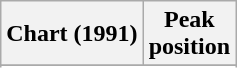<table class="wikitable sortable plainrowheaders">
<tr>
<th>Chart (1991)</th>
<th>Peak<br>position</th>
</tr>
<tr>
</tr>
<tr>
</tr>
</table>
